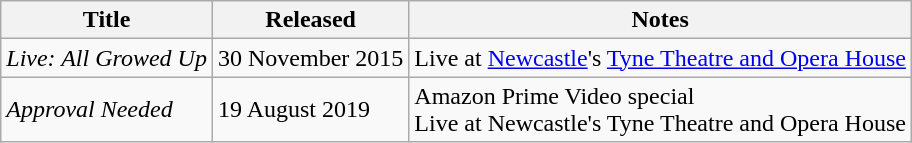<table class="wikitable">
<tr>
<th>Title</th>
<th>Released</th>
<th>Notes</th>
</tr>
<tr>
<td><em>Live: All Growed Up</em></td>
<td>30 November 2015</td>
<td>Live at <a href='#'>Newcastle</a>'s <a href='#'>Tyne Theatre and Opera House</a></td>
</tr>
<tr>
<td><em>Approval Needed</em></td>
<td>19 August 2019</td>
<td>Amazon Prime Video special<br>Live at Newcastle's Tyne Theatre and Opera House</td>
</tr>
</table>
